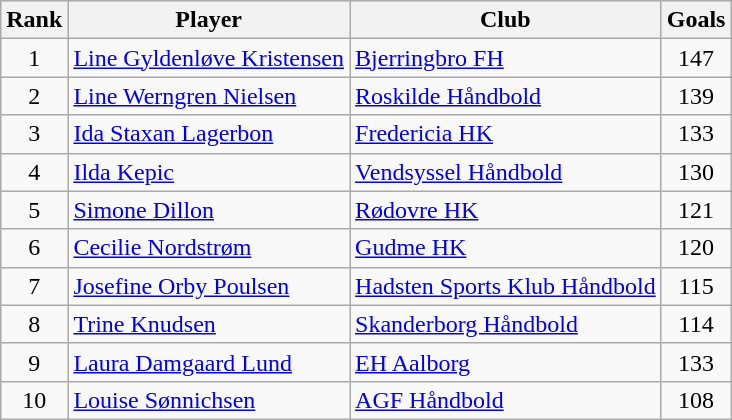<table class="wikitable sortable" style="text-align:center">
<tr>
<th>Rank</th>
<th>Player</th>
<th>Club</th>
<th>Goals</th>
</tr>
<tr>
<td>1</td>
<td align="left"> <a href='#'>Line Gyldenløve Kristensen</a></td>
<td align="left"><a href='#'>Bjerringbro FH</a></td>
<td>147</td>
</tr>
<tr>
<td>2</td>
<td align="left"> <a href='#'>Line Werngren Nielsen</a></td>
<td align="left"><a href='#'>Roskilde Håndbold</a></td>
<td>139</td>
</tr>
<tr>
<td>3</td>
<td align="left"> <a href='#'>Ida Staxan Lagerbon</a></td>
<td align="left"><a href='#'>Fredericia HK</a></td>
<td>133</td>
</tr>
<tr>
<td>4</td>
<td align="left"> <a href='#'>Ilda Kepic</a></td>
<td align="left"><a href='#'>Vendsyssel Håndbold</a></td>
<td>130</td>
</tr>
<tr>
<td>5</td>
<td align="left"> <a href='#'>Simone Dillon</a></td>
<td align="left"><a href='#'>Rødovre HK</a></td>
<td>121</td>
</tr>
<tr>
<td>6</td>
<td align="left"> <a href='#'>Cecilie Nordstrøm</a></td>
<td align="left"><a href='#'>Gudme HK</a></td>
<td>120</td>
</tr>
<tr>
<td>7</td>
<td align="left"> <a href='#'>Josefine Orby Poulsen</a></td>
<td align="left"><a href='#'>Hadsten Sports Klub Håndbold</a></td>
<td>115</td>
</tr>
<tr>
<td>8</td>
<td align="left"> <a href='#'>Trine Knudsen</a></td>
<td align="left"><a href='#'>Skanderborg Håndbold</a></td>
<td>114</td>
</tr>
<tr>
<td>9</td>
<td align="left"> <a href='#'>Laura Damgaard Lund</a></td>
<td align="left"><a href='#'>EH Aalborg</a></td>
<td>133</td>
</tr>
<tr>
<td>10</td>
<td align="left"> <a href='#'>Louise Sønnichsen</a></td>
<td align="left"><a href='#'>AGF Håndbold</a></td>
<td>108</td>
</tr>
</table>
